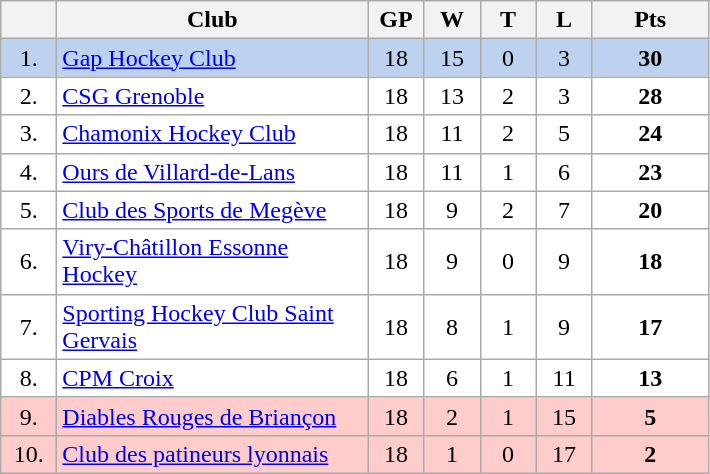<table class="wikitable">
<tr>
<th width="30"></th>
<th width="200">Club</th>
<th width="30">GP</th>
<th width="30">W</th>
<th width="30">T</th>
<th width="30">L</th>
<th width="70">Pts</th>
</tr>
<tr bgcolor="#BCD2EE" align="center">
<td>1.</td>
<td align="left"><a href='#'>Gap Hockey Club</a></td>
<td>18</td>
<td>15</td>
<td>0</td>
<td>3</td>
<td><strong>30</strong></td>
</tr>
<tr bgcolor="#FFFFFF" align="center">
<td>2.</td>
<td align="left"><a href='#'>CSG Grenoble</a></td>
<td>18</td>
<td>13</td>
<td>2</td>
<td>3</td>
<td><strong>28</strong></td>
</tr>
<tr bgcolor="#FFFFFF" align="center">
<td>3.</td>
<td align="left"><a href='#'>Chamonix Hockey Club</a></td>
<td>18</td>
<td>11</td>
<td>2</td>
<td>5</td>
<td><strong>24</strong></td>
</tr>
<tr bgcolor="#FFFFFF" align="center">
<td>4.</td>
<td align="left"><a href='#'>Ours de Villard-de-Lans</a></td>
<td>18</td>
<td>11</td>
<td>1</td>
<td>6</td>
<td><strong>23</strong></td>
</tr>
<tr bgcolor="#FFFFFF" align="center">
<td>5.</td>
<td align="left"><a href='#'>Club des Sports de Megève</a></td>
<td>18</td>
<td>9</td>
<td>2</td>
<td>7</td>
<td><strong>20</strong></td>
</tr>
<tr bgcolor="#FFFFFF" align="center">
<td>6.</td>
<td align="left"><a href='#'>Viry-Châtillon Essonne Hockey</a></td>
<td>18</td>
<td>9</td>
<td>0</td>
<td>9</td>
<td><strong>18</strong></td>
</tr>
<tr bgcolor="#FFFFFF" align="center">
<td>7.</td>
<td align="left"><a href='#'>Sporting Hockey Club Saint Gervais</a></td>
<td>18</td>
<td>8</td>
<td>1</td>
<td>9</td>
<td><strong>17</strong></td>
</tr>
<tr bgcolor="#FFFFFF" align="center">
<td>8.</td>
<td align="left"><a href='#'>CPM Croix</a></td>
<td>18</td>
<td>6</td>
<td>1</td>
<td>11</td>
<td><strong>13</strong></td>
</tr>
<tr bgcolor="#FFCCCC" align="center">
<td>9.</td>
<td align="left"><a href='#'>Diables Rouges de Briançon</a></td>
<td>18</td>
<td>2</td>
<td>1</td>
<td>15</td>
<td><strong>5</strong></td>
</tr>
<tr bgcolor="#FFCCCC" align="center">
<td>10.</td>
<td align="left"><a href='#'>Club des patineurs lyonnais</a></td>
<td>18</td>
<td>1</td>
<td>0</td>
<td>17</td>
<td><strong>2</strong></td>
</tr>
</table>
